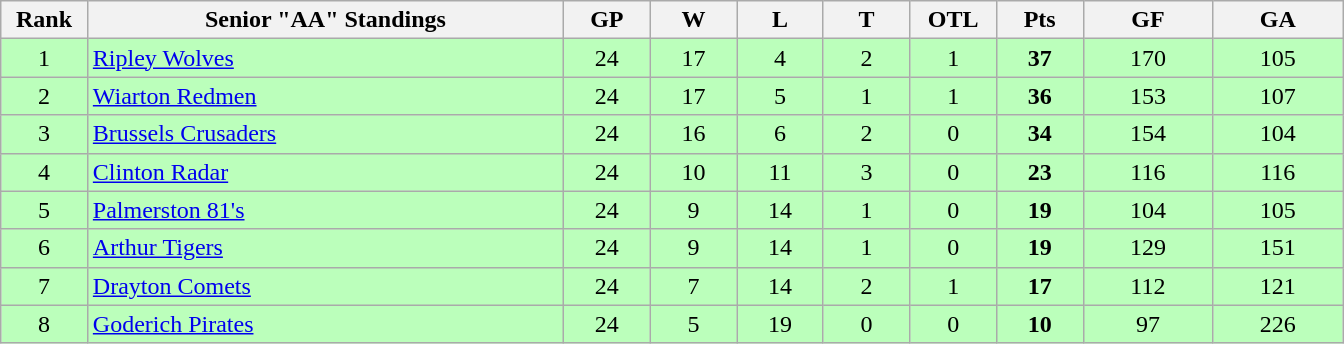<table class="wikitable" style="text-align:center" width:50em">
<tr>
<th bgcolor="#DDDDFF" width="5%">Rank</th>
<th bgcolor="#DDDDFF" width="27.5%">Senior "AA" Standings</th>
<th bgcolor="#DDDDFF" width="5%">GP</th>
<th bgcolor="#DDDDFF" width="5%">W</th>
<th bgcolor="#DDDDFF" width="5%">L</th>
<th bgcolor="#DDDDFF" width="5%">T</th>
<th bgcolor="#DDDDFF" width="5%">OTL</th>
<th bgcolor="#DDDDFF" width="5%">Pts</th>
<th bgcolor="#DDDDFF" width="7.5%">GF</th>
<th bgcolor="#DDDDFF" width="7.5%">GA</th>
</tr>
<tr bgcolor="#bbffbb">
<td>1</td>
<td align=left><a href='#'>Ripley Wolves</a></td>
<td>24</td>
<td>17</td>
<td>4</td>
<td>2</td>
<td>1</td>
<td><strong>37</strong></td>
<td>170</td>
<td>105</td>
</tr>
<tr bgcolor="#bbffbb">
<td>2</td>
<td align=left><a href='#'>Wiarton Redmen</a></td>
<td>24</td>
<td>17</td>
<td>5</td>
<td>1</td>
<td>1</td>
<td><strong>36</strong></td>
<td>153</td>
<td>107</td>
</tr>
<tr bgcolor="#bbffbb">
<td>3</td>
<td align=left><a href='#'>Brussels Crusaders</a></td>
<td>24</td>
<td>16</td>
<td>6</td>
<td>2</td>
<td>0</td>
<td><strong>34</strong></td>
<td>154</td>
<td>104</td>
</tr>
<tr bgcolor="#bbffbb">
<td>4</td>
<td align=left><a href='#'>Clinton Radar</a></td>
<td>24</td>
<td>10</td>
<td>11</td>
<td>3</td>
<td>0</td>
<td><strong>23</strong></td>
<td>116</td>
<td>116</td>
</tr>
<tr bgcolor="#bbffbb">
<td>5</td>
<td align=left><a href='#'>Palmerston 81's</a></td>
<td>24</td>
<td>9</td>
<td>14</td>
<td>1</td>
<td>0</td>
<td><strong>19</strong></td>
<td>104</td>
<td>105</td>
</tr>
<tr bgcolor="#bbffbb">
<td>6</td>
<td align=left><a href='#'>Arthur Tigers</a></td>
<td>24</td>
<td>9</td>
<td>14</td>
<td>1</td>
<td>0</td>
<td><strong>19</strong></td>
<td>129</td>
<td>151</td>
</tr>
<tr bgcolor="#bbffbb">
<td>7</td>
<td align=left><a href='#'>Drayton Comets</a></td>
<td>24</td>
<td>7</td>
<td>14</td>
<td>2</td>
<td>1</td>
<td><strong>17</strong></td>
<td>112</td>
<td>121</td>
</tr>
<tr bgcolor="#bbffbb">
<td>8</td>
<td align=left><a href='#'>Goderich Pirates</a></td>
<td>24</td>
<td>5</td>
<td>19</td>
<td>0</td>
<td>0</td>
<td><strong>10</strong></td>
<td>97</td>
<td>226</td>
</tr>
</table>
